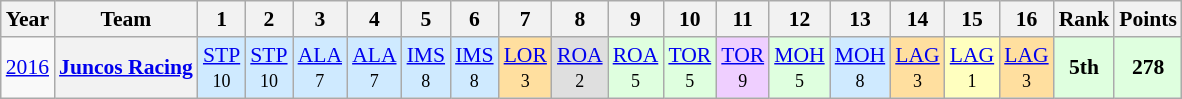<table class="wikitable" style="text-align:center; font-size:90%">
<tr>
<th>Year</th>
<th>Team</th>
<th>1</th>
<th>2</th>
<th>3</th>
<th>4</th>
<th>5</th>
<th>6</th>
<th>7</th>
<th>8</th>
<th>9</th>
<th>10</th>
<th>11</th>
<th>12</th>
<th>13</th>
<th>14</th>
<th>15</th>
<th>16</th>
<th>Rank</th>
<th>Points</th>
</tr>
<tr>
<td><a href='#'>2016</a></td>
<th><a href='#'>Juncos Racing</a></th>
<td style="background:#CFEAFF;"><a href='#'>STP</a><br><small>10</small></td>
<td style="background:#CFEAFF;"><a href='#'>STP</a><br><small>10</small></td>
<td style="background:#CFEAFF;"><a href='#'>ALA</a><br><small>7</small></td>
<td style="background:#CFEAFF;"><a href='#'>ALA</a><br><small>7</small></td>
<td style="background:#CFEAFF;"><a href='#'>IMS</a><br><small>8</small></td>
<td style="background:#CFEAFF;"><a href='#'>IMS</a><br><small>8</small></td>
<td style="background:#FFDF9F;"><a href='#'>LOR</a><br><small>3</small></td>
<td style="background:#DFDFDF;"><a href='#'>ROA</a><br><small>2</small></td>
<td style="background:#DFFFDF;"><a href='#'>ROA</a><br><small>5</small></td>
<td style="background:#DFFFDF;"><a href='#'>TOR</a><br><small>5</small></td>
<td style="background:#EFCFFF;"><a href='#'>TOR</a><br><small>9</small></td>
<td style="background:#DFFFDF;"><a href='#'>MOH</a><br><small>5</small></td>
<td style="background:#CFEAFF;"><a href='#'>MOH</a><br><small>8</small></td>
<td style="background:#FFDF9F;"><a href='#'>LAG</a><br><small>3</small></td>
<td style="background:#FFFFBF;"><a href='#'>LAG</a><br><small>1</small></td>
<td style="background:#FFDF9F;"><a href='#'>LAG</a><br><small>3</small></td>
<td style="background:#DFFFDF;"><strong>5th</strong></td>
<td style="background:#DFFFDF;"><strong>278</strong></td>
</tr>
</table>
